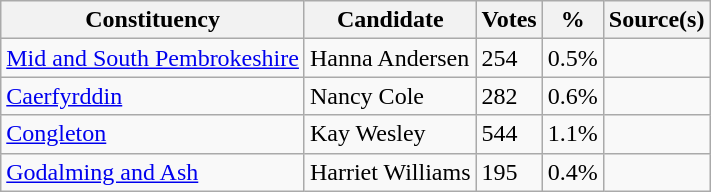<table class="wikitable">
<tr>
<th>Constituency</th>
<th>Candidate</th>
<th>Votes</th>
<th>%</th>
<th>Source(s)</th>
</tr>
<tr>
<td><a href='#'>Mid and South Pembrokeshire</a></td>
<td>Hanna Andersen</td>
<td>254</td>
<td>0.5%</td>
<td></td>
</tr>
<tr>
<td><a href='#'>Caerfyrddin</a></td>
<td>Nancy Cole</td>
<td>282</td>
<td>0.6%</td>
<td></td>
</tr>
<tr>
<td><a href='#'>Congleton</a></td>
<td>Kay Wesley</td>
<td>544</td>
<td>1.1%</td>
<td></td>
</tr>
<tr>
<td><a href='#'>Godalming and Ash</a></td>
<td>Harriet Williams</td>
<td>195</td>
<td>0.4%</td>
<td></td>
</tr>
</table>
